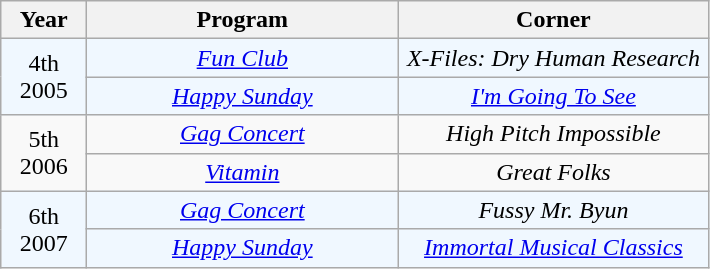<table class="wikitable">
<tr align=center>
<th style="width:50px">Year</th>
<th style="width:200px">Program</th>
<th style="200px">Corner</th>
</tr>
<tr align=center style="background:#F0F8FF">
<td rowspan=2>4th<br> 2005</td>
<td style="width:200px"><em><a href='#'>Fun Club</a></em></td>
<td style="width:200px"><em>X-Files: Dry Human Research</em></td>
</tr>
<tr align=center style="background:#F0F8FF">
<td><em><a href='#'>Happy Sunday</a></em></td>
<td><em><a href='#'>I'm Going To See</a></em></td>
</tr>
<tr align=center>
<td rowspan=2>5th<br> 2006</td>
<td><em><a href='#'>Gag Concert</a></em></td>
<td><em>High Pitch Impossible</em></td>
</tr>
<tr align=center>
<td><em><a href='#'>Vitamin</a></em></td>
<td><em>Great Folks</em></td>
</tr>
<tr align=center style="background:#F0F8FF">
<td rowspan=2>6th<br> 2007</td>
<td><em><a href='#'>Gag Concert</a></em></td>
<td><em>Fussy Mr. Byun</em></td>
</tr>
<tr align=center style="background:#F0F8FF">
<td><em><a href='#'>Happy Sunday</a></em></td>
<td><em><a href='#'>Immortal Musical Classics</a></em></td>
</tr>
</table>
